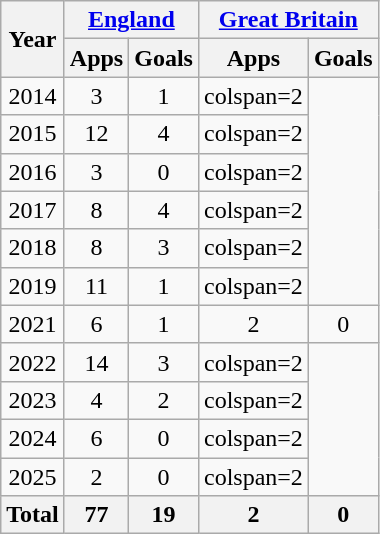<table class="wikitable" style="text-align:center">
<tr>
<th rowspan=2>Year</th>
<th colspan=2><a href='#'>England</a></th>
<th colspan="2"><a href='#'>Great Britain</a></th>
</tr>
<tr>
<th>Apps</th>
<th>Goals</th>
<th>Apps</th>
<th>Goals</th>
</tr>
<tr>
<td>2014</td>
<td>3</td>
<td>1</td>
<td>colspan=2</td>
</tr>
<tr>
<td>2015</td>
<td>12</td>
<td>4</td>
<td>colspan=2</td>
</tr>
<tr>
<td>2016</td>
<td>3</td>
<td>0</td>
<td>colspan=2</td>
</tr>
<tr>
<td>2017</td>
<td>8</td>
<td>4</td>
<td>colspan=2</td>
</tr>
<tr>
<td>2018</td>
<td>8</td>
<td>3</td>
<td>colspan=2</td>
</tr>
<tr>
<td>2019</td>
<td>11</td>
<td>1</td>
<td>colspan=2</td>
</tr>
<tr>
<td>2021</td>
<td>6</td>
<td>1</td>
<td>2</td>
<td>0</td>
</tr>
<tr>
<td>2022</td>
<td>14</td>
<td>3</td>
<td>colspan=2</td>
</tr>
<tr>
<td>2023</td>
<td>4</td>
<td>2</td>
<td>colspan=2</td>
</tr>
<tr>
<td>2024</td>
<td>6</td>
<td>0</td>
<td>colspan=2</td>
</tr>
<tr>
<td>2025</td>
<td>2</td>
<td>0</td>
<td>colspan=2</td>
</tr>
<tr>
<th>Total</th>
<th>77</th>
<th>19</th>
<th>2</th>
<th>0</th>
</tr>
</table>
